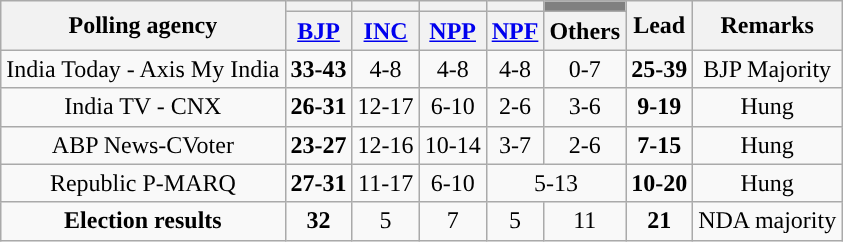<table class="wikitable sortable" style="text-align:center">
<tr>
<th rowspan="2">Polling agency</th>
<th style="background:"></th>
<th style="background:"></th>
<th style="background:"></th>
<th style="text-align:center; background:"></th>
<th style="background:gray;"></th>
<th rowspan="2">Lead</th>
<th rowspan="2">Remarks</th>
</tr>
<tr>
<th><a href='#'>BJP</a></th>
<th><a href='#'>INC</a></th>
<th><a href='#'>NPP</a></th>
<th><a href='#'>NPF</a></th>
<th>Others</th>
</tr>
<tr>
<td>India Today - Axis My India</td>
<td style="background:"><strong>33-43</strong></td>
<td>4-8</td>
<td>4-8</td>
<td>4-8</td>
<td>0-7</td>
<td style="background:"><strong>25-39</strong></td>
<td>BJP Majority</td>
</tr>
<tr>
<td>India TV - CNX</td>
<td style="background:"><strong>26-31</strong></td>
<td>12-17</td>
<td>6-10</td>
<td>2-6</td>
<td>3-6</td>
<td style="background:"><strong>9-19</strong></td>
<td>Hung</td>
</tr>
<tr>
<td>ABP News-CVoter</td>
<td style="background:"><strong>23-27</strong></td>
<td>12-16</td>
<td>10-14</td>
<td>3-7</td>
<td>2-6</td>
<td style="background:"><strong>7-15</strong></td>
<td>Hung</td>
</tr>
<tr>
<td>Republic P-MARQ</td>
<td style="background:"><strong>27-31</strong></td>
<td>11-17</td>
<td>6-10</td>
<td colspan="2">5-13</td>
<td style="background:"><strong>10-20</strong></td>
<td>Hung</td>
</tr>
<tr>
<td style="background:"><strong>Election results</strong></td>
<td><strong>32</strong></td>
<td style="background:">5</td>
<td style="background:">7</td>
<td style="background:">5</td>
<td style="background:">11</td>
<td><strong>21</strong></td>
<td style="background:">NDA majority</td>
</tr>
</table>
